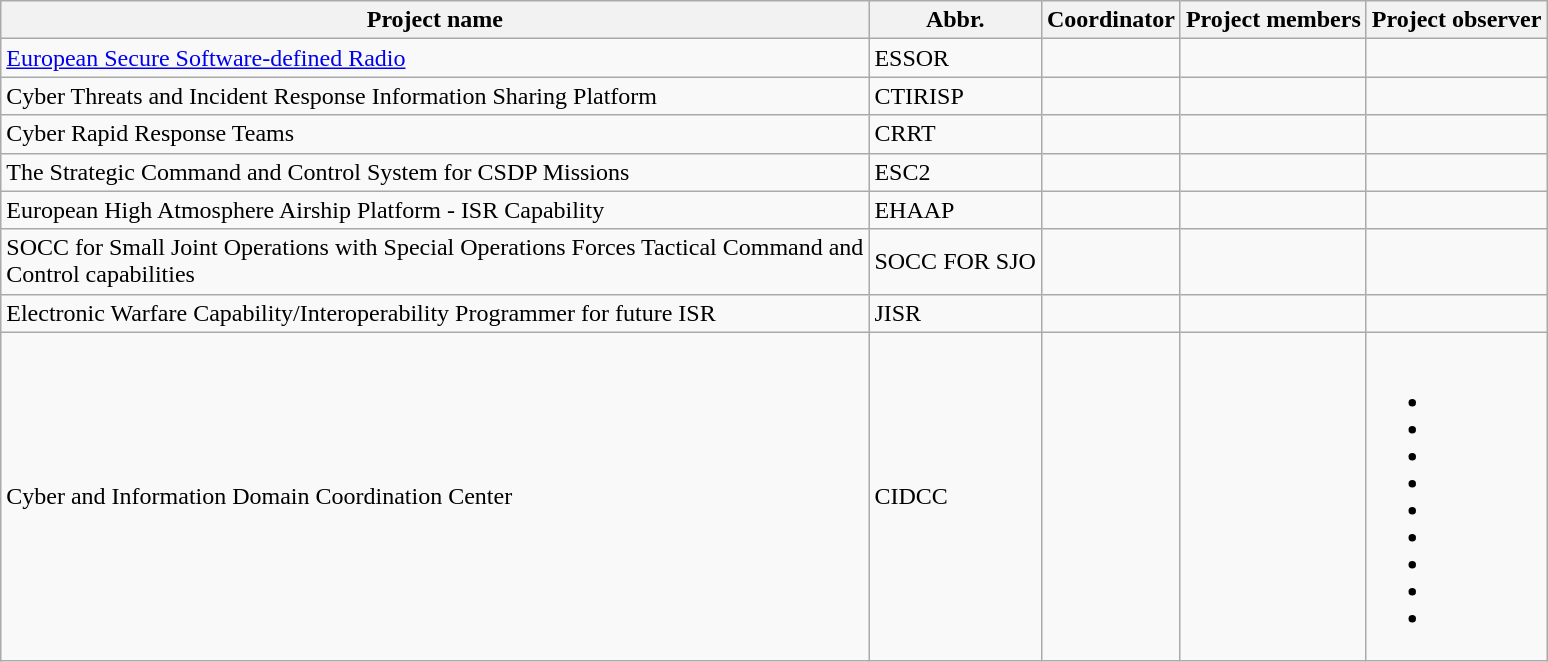<table class="wikitable">
<tr>
<th>Project name</th>
<th>Abbr.</th>
<th>Coordinator</th>
<th>Project members</th>
<th>Project observer</th>
</tr>
<tr>
<td><a href='#'>European Secure Software-defined Radio</a></td>
<td>ESSOR</td>
<td></td>
<td></td>
<td></td>
</tr>
<tr>
<td>Cyber Threats and Incident Response Information Sharing Platform</td>
<td>CTIRISP</td>
<td></td>
<td></td>
</tr>
<tr>
<td>Cyber Rapid Response Teams</td>
<td>CRRT</td>
<td></td>
<td></td>
<td></td>
</tr>
<tr>
<td>The Strategic Command and Control System for CSDP Missions</td>
<td>ESC2</td>
<td></td>
<td><br></td>
<td></td>
</tr>
<tr>
<td>European High Atmosphere Airship Platform - ISR Capability</td>
<td>EHAAP</td>
<td></td>
<td></td>
<td></td>
</tr>
<tr>
<td>SOCC for Small Joint Operations with Special Operations Forces Tactical Command and<br>Control capabilities</td>
<td>SOCC FOR SJO</td>
<td></td>
<td></td>
<td></td>
</tr>
<tr>
<td>Electronic Warfare Capability/Interoperability Programmer for future ISR</td>
<td>JISR</td>
<td></td>
<td></td>
<td></td>
</tr>
<tr>
<td>Cyber and Information Domain Coordination Center</td>
<td>CIDCC</td>
<td></td>
<td></td>
<td {{columns-list><br><ul><li></li><li></li><li></li><li></li><li></li><li></li><li></li><li></li><li></li></ul></td>
</tr>
</table>
